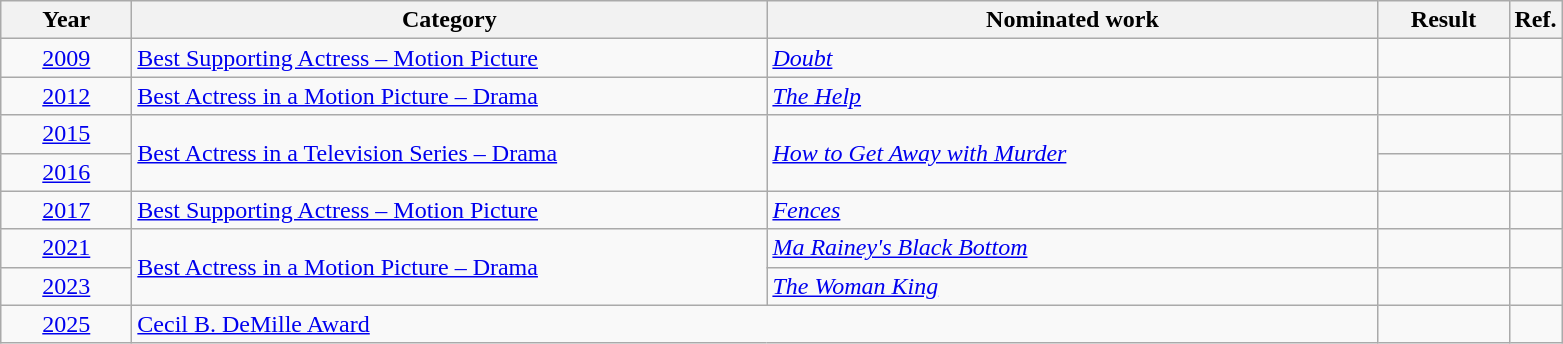<table class=wikitable>
<tr>
<th scope="col" style="width:5em;">Year</th>
<th scope="col" style="width:26em;">Category</th>
<th scope="col" style="width:25em;">Nominated work</th>
<th scope="col" style="width:5em;">Result</th>
<th>Ref.</th>
</tr>
<tr>
<td style="text-align:center;"><a href='#'>2009</a></td>
<td><a href='#'>Best Supporting Actress – Motion Picture</a></td>
<td><em><a href='#'>Doubt</a></em></td>
<td></td>
<td style="text-align:center;"></td>
</tr>
<tr>
<td style="text-align:center;"><a href='#'>2012</a></td>
<td><a href='#'>Best Actress in a Motion Picture – Drama</a></td>
<td><em><a href='#'>The Help</a></em></td>
<td></td>
<td style="text-align:center;"></td>
</tr>
<tr>
<td style="text-align:center;"><a href='#'>2015</a></td>
<td rowspan="2"><a href='#'>Best Actress in a Television Series – Drama</a></td>
<td rowspan="2"><em><a href='#'>How to Get Away with Murder</a></em></td>
<td></td>
<td style="text-align:center;"></td>
</tr>
<tr>
<td style="text-align:center;"><a href='#'>2016</a></td>
<td></td>
<td style="text-align:center;"></td>
</tr>
<tr>
<td style="text-align:center;"><a href='#'>2017</a></td>
<td><a href='#'>Best Supporting Actress – Motion Picture</a></td>
<td><em><a href='#'>Fences</a></em></td>
<td></td>
<td style="text-align:center;"></td>
</tr>
<tr>
<td style="text-align:center;"><a href='#'>2021</a></td>
<td rowspan=2><a href='#'>Best Actress in a Motion Picture – Drama</a></td>
<td><em><a href='#'>Ma Rainey's Black Bottom</a></em></td>
<td></td>
<td style="text-align:center;"></td>
</tr>
<tr>
<td style="text-align:center;"><a href='#'>2023</a></td>
<td><em><a href='#'>The Woman King</a></em></td>
<td></td>
<td style="text-align:center;"></td>
</tr>
<tr>
<td style="text-align:center;"><a href='#'>2025</a></td>
<td colspan=2><a href='#'>Cecil B. DeMille Award</a></td>
<td></td>
<td style="text-align:center;"></td>
</tr>
</table>
